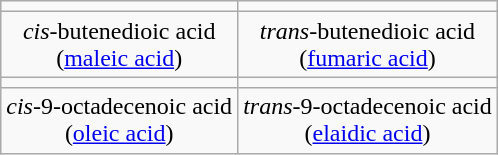<table class="wikitable"  style="text-align:center; margin: 1em auto 1em auto">
<tr>
<td></td>
<td></td>
</tr>
<tr>
<td><em>cis</em>-butenedioic acid <br> (<a href='#'>maleic acid</a>)</td>
<td><em>trans</em>-butenedioic acid <br> (<a href='#'>fumaric acid</a>)</td>
</tr>
<tr>
<td></td>
<td></td>
</tr>
<tr style="text-align:center;">
<td><em>cis</em>-9-octadecenoic acid <br> (<a href='#'>oleic acid</a>)</td>
<td><em>trans</em>-9-octadecenoic acid <br> (<a href='#'>elaidic acid</a>)</td>
</tr>
</table>
